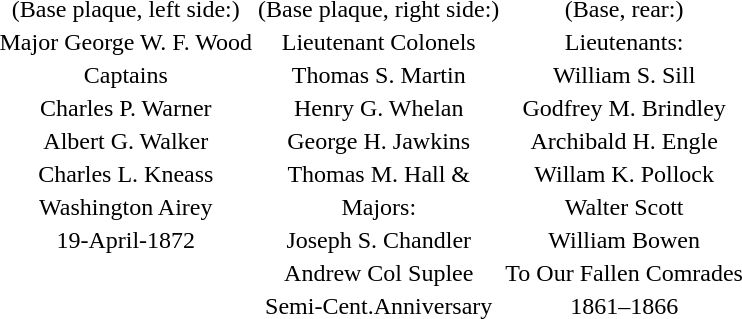<table style="text-align: center">
<tr>
<td>(Base plaque, left side:) <br></td>
<td>(Base plaque, right side:) <br></td>
<td>(Base, rear:) <br></td>
</tr>
<tr>
<td>Major George W. F. Wood<br></td>
<td>Lieutenant Colonels<br></td>
<td>Lieutenants:</td>
</tr>
<tr>
<td>Captains<br></td>
<td>Thomas S. Martin<br></td>
<td>William S. Sill<br></td>
</tr>
<tr>
<td>Charles P. Warner<br></td>
<td>Henry G. Whelan<br></td>
<td>Godfrey M. Brindley<br></td>
</tr>
<tr>
<td>Albert G. Walker<br></td>
<td>George H. Jawkins<br></td>
<td>Archibald H. Engle<br></td>
</tr>
<tr>
<td>Charles L. Kneass<br></td>
<td>Thomas M. Hall &<br></td>
<td>Willam K. Pollock<br></td>
</tr>
<tr>
<td>Washington Airey<br></td>
<td>Majors:<br></td>
<td>Walter Scott<br></td>
</tr>
<tr>
<td>19-April-1872 <br></td>
<td>Joseph S. Chandler<br></td>
<td>William Bowen<br></td>
</tr>
<tr>
<td></td>
<td>Andrew Col Suplee<br></td>
<td>To Our Fallen Comrades<br></td>
</tr>
<tr>
<td></td>
<td>Semi-Cent.Anniversary <br></td>
<td>1861–1866<br></td>
</tr>
</table>
